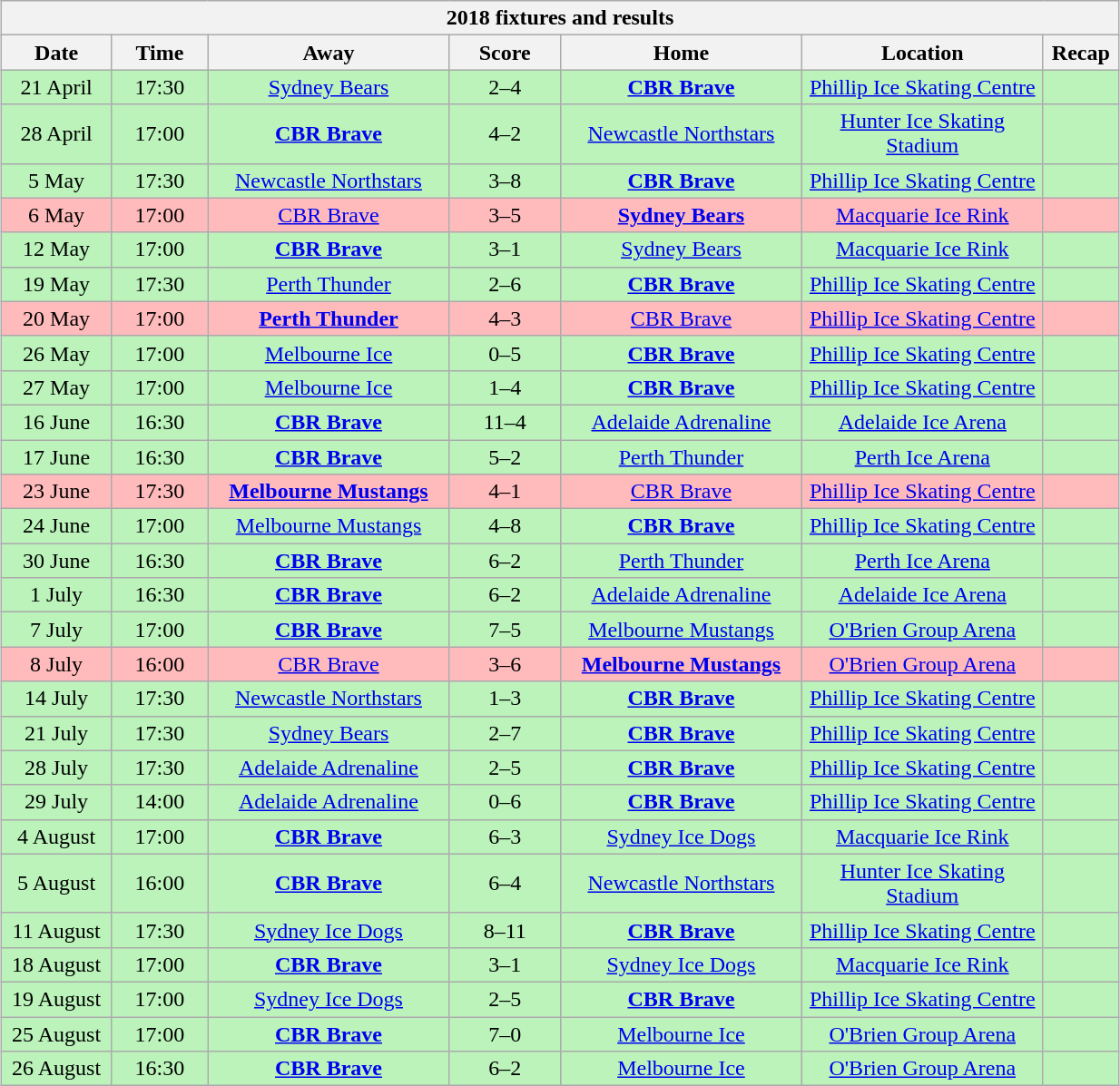<table class="wikitable collapsible" width="65%" style="margin: 1em auto 1em auto">
<tr>
<th colspan="7">2018 fixtures and results</th>
</tr>
<tr>
<th width="5%">Date</th>
<th width="5%">Time</th>
<th width="13%">Away</th>
<th width="6%">Score</th>
<th width="13%">Home</th>
<th width="13%">Location</th>
<th width="1%">Recap</th>
</tr>
<tr align="center" style="background:#BBF3BB">
<td>21 April</td>
<td>17:30</td>
<td><a href='#'>Sydney Bears</a></td>
<td>2–4</td>
<td><strong><a href='#'>CBR Brave</a></strong></td>
<td><a href='#'>Phillip Ice Skating Centre</a></td>
<td></td>
</tr>
<tr align="center" style="background:#BBF3BB">
<td>28 April</td>
<td>17:00</td>
<td><strong><a href='#'>CBR Brave</a></strong></td>
<td>4–2</td>
<td><a href='#'>Newcastle Northstars</a></td>
<td><a href='#'>Hunter Ice Skating Stadium</a></td>
<td></td>
</tr>
<tr align="center" style="background:#BBF3BB">
<td>5 May</td>
<td>17:30</td>
<td><a href='#'>Newcastle Northstars</a></td>
<td>3–8</td>
<td><strong><a href='#'>CBR Brave</a></strong></td>
<td><a href='#'>Phillip Ice Skating Centre</a></td>
<td></td>
</tr>
<tr align="center" style="background:#FFBBBB">
<td>6 May</td>
<td>17:00</td>
<td><a href='#'>CBR Brave</a></td>
<td>3–5</td>
<td><strong><a href='#'>Sydney Bears</a></strong></td>
<td><a href='#'>Macquarie Ice Rink</a></td>
<td></td>
</tr>
<tr align="center" style="background:#BBF3BB">
<td>12 May</td>
<td>17:00</td>
<td><strong><a href='#'>CBR Brave</a></strong></td>
<td>3–1</td>
<td><a href='#'>Sydney Bears</a></td>
<td><a href='#'>Macquarie Ice Rink</a></td>
<td></td>
</tr>
<tr align="center" style="background:#BBF3BB">
<td>19 May</td>
<td>17:30</td>
<td><a href='#'>Perth Thunder</a></td>
<td>2–6</td>
<td><strong><a href='#'>CBR Brave</a></strong></td>
<td><a href='#'>Phillip Ice Skating Centre</a></td>
<td></td>
</tr>
<tr align="center" style="background:#FFBBBB">
<td>20 May</td>
<td>17:00</td>
<td><strong><a href='#'>Perth Thunder</a></strong></td>
<td>4–3</td>
<td><a href='#'>CBR Brave</a></td>
<td><a href='#'>Phillip Ice Skating Centre</a></td>
<td></td>
</tr>
<tr align="center" style="background:#BBF3BB">
<td>26 May</td>
<td>17:00</td>
<td><a href='#'>Melbourne Ice</a></td>
<td>0–5</td>
<td><strong><a href='#'>CBR Brave</a></strong></td>
<td><a href='#'>Phillip Ice Skating Centre</a></td>
<td></td>
</tr>
<tr align="center" style="background:#BBF3BB">
<td>27 May</td>
<td>17:00</td>
<td><a href='#'>Melbourne Ice</a></td>
<td>1–4</td>
<td><strong><a href='#'>CBR Brave</a></strong></td>
<td><a href='#'>Phillip Ice Skating Centre</a></td>
<td></td>
</tr>
<tr align="center" style="background:#BBF3BB">
<td>16 June</td>
<td>16:30</td>
<td><strong><a href='#'>CBR Brave</a></strong></td>
<td>11–4</td>
<td><a href='#'>Adelaide Adrenaline</a></td>
<td><a href='#'>Adelaide Ice Arena</a></td>
<td></td>
</tr>
<tr align="center" style="background:#BBF3BB">
<td>17 June</td>
<td>16:30</td>
<td><strong><a href='#'>CBR Brave</a></strong></td>
<td>5–2</td>
<td><a href='#'>Perth Thunder</a></td>
<td><a href='#'>Perth Ice Arena</a></td>
<td></td>
</tr>
<tr align="center" style="background:#FFBBBB">
<td>23 June</td>
<td>17:30</td>
<td><strong><a href='#'>Melbourne Mustangs</a></strong></td>
<td>4–1</td>
<td><a href='#'>CBR Brave</a></td>
<td><a href='#'>Phillip Ice Skating Centre</a></td>
<td></td>
</tr>
<tr align="center" style="background:#BBF3BB">
<td>24 June</td>
<td>17:00</td>
<td><a href='#'>Melbourne Mustangs</a></td>
<td>4–8</td>
<td><strong><a href='#'>CBR Brave</a></strong></td>
<td><a href='#'>Phillip Ice Skating Centre</a></td>
<td></td>
</tr>
<tr align="center" style="background:#BBF3BB">
<td>30 June</td>
<td>16:30</td>
<td><strong><a href='#'>CBR Brave</a></strong></td>
<td>6–2</td>
<td><a href='#'>Perth Thunder</a></td>
<td><a href='#'>Perth Ice Arena</a></td>
<td></td>
</tr>
<tr align="center" style="background:#BBF3BB">
<td>1 July</td>
<td>16:30</td>
<td><strong><a href='#'>CBR Brave</a></strong></td>
<td>6–2</td>
<td><a href='#'>Adelaide Adrenaline</a></td>
<td><a href='#'>Adelaide Ice Arena</a></td>
<td></td>
</tr>
<tr align="center" style="background:#BBF3BB">
<td>7 July</td>
<td>17:00</td>
<td><strong><a href='#'>CBR Brave</a></strong></td>
<td>7–5</td>
<td><a href='#'>Melbourne Mustangs</a></td>
<td><a href='#'>O'Brien Group Arena</a></td>
<td></td>
</tr>
<tr align="center" style="background:#FFBBBB">
<td>8 July</td>
<td>16:00</td>
<td><a href='#'>CBR Brave</a></td>
<td>3–6</td>
<td><strong><a href='#'>Melbourne Mustangs</a></strong></td>
<td><a href='#'>O'Brien Group Arena</a></td>
<td></td>
</tr>
<tr align="center" style="background:#BBF3BB">
<td>14 July</td>
<td>17:30</td>
<td><a href='#'>Newcastle Northstars</a></td>
<td>1–3</td>
<td><strong><a href='#'>CBR Brave</a></strong></td>
<td><a href='#'>Phillip Ice Skating Centre</a></td>
<td></td>
</tr>
<tr align="center" style="background:#BBF3BB">
<td>21 July</td>
<td>17:30</td>
<td><a href='#'>Sydney Bears</a></td>
<td>2–7</td>
<td><strong><a href='#'>CBR Brave</a></strong></td>
<td><a href='#'>Phillip Ice Skating Centre</a></td>
<td></td>
</tr>
<tr align="center" style="background:#BBF3BB">
<td>28 July</td>
<td>17:30</td>
<td><a href='#'>Adelaide Adrenaline</a></td>
<td>2–5</td>
<td><strong><a href='#'>CBR Brave</a></strong></td>
<td><a href='#'>Phillip Ice Skating Centre</a></td>
<td></td>
</tr>
<tr align="center" style="background:#BBF3BB">
<td>29 July</td>
<td>14:00</td>
<td><a href='#'>Adelaide Adrenaline</a></td>
<td>0–6</td>
<td><strong><a href='#'>CBR Brave</a></strong></td>
<td><a href='#'>Phillip Ice Skating Centre</a></td>
<td></td>
</tr>
<tr align="center" style="background:#BBF3BB">
<td>4 August</td>
<td>17:00</td>
<td><strong><a href='#'>CBR Brave</a></strong></td>
<td>6–3</td>
<td><a href='#'>Sydney Ice Dogs</a></td>
<td><a href='#'>Macquarie Ice Rink</a></td>
<td></td>
</tr>
<tr align="center" style="background:#BBF3BB">
<td>5 August</td>
<td>16:00</td>
<td><strong><a href='#'>CBR Brave</a></strong></td>
<td>6–4</td>
<td><a href='#'>Newcastle Northstars</a></td>
<td><a href='#'>Hunter Ice Skating Stadium</a></td>
<td></td>
</tr>
<tr align="center" style="background:#BBF3BB">
<td>11 August</td>
<td>17:30</td>
<td><a href='#'>Sydney Ice Dogs</a></td>
<td>8–11</td>
<td><strong><a href='#'>CBR Brave</a></strong></td>
<td><a href='#'>Phillip Ice Skating Centre</a></td>
<td></td>
</tr>
<tr align="center" style="background:#BBF3BB">
<td>18 August</td>
<td>17:00</td>
<td><strong><a href='#'>CBR Brave</a></strong></td>
<td>3–1</td>
<td><a href='#'>Sydney Ice Dogs</a></td>
<td><a href='#'>Macquarie Ice Rink</a></td>
<td></td>
</tr>
<tr align="center" style="background:#BBF3BB">
<td>19 August</td>
<td>17:00</td>
<td><a href='#'>Sydney Ice Dogs</a></td>
<td>2–5</td>
<td><strong><a href='#'>CBR Brave</a></strong></td>
<td><a href='#'>Phillip Ice Skating Centre</a></td>
<td></td>
</tr>
<tr align="center" style="background:#BBF3BB">
<td>25 August</td>
<td>17:00</td>
<td><strong><a href='#'>CBR Brave</a></strong></td>
<td>7–0</td>
<td><a href='#'>Melbourne Ice</a></td>
<td><a href='#'>O'Brien Group Arena</a></td>
<td></td>
</tr>
<tr align="center" style="background:#BBF3BB">
<td>26 August</td>
<td>16:30</td>
<td><strong><a href='#'>CBR Brave</a></strong></td>
<td>6–2</td>
<td><a href='#'>Melbourne Ice</a></td>
<td><a href='#'>O'Brien Group Arena</a></td>
<td></td>
</tr>
</table>
